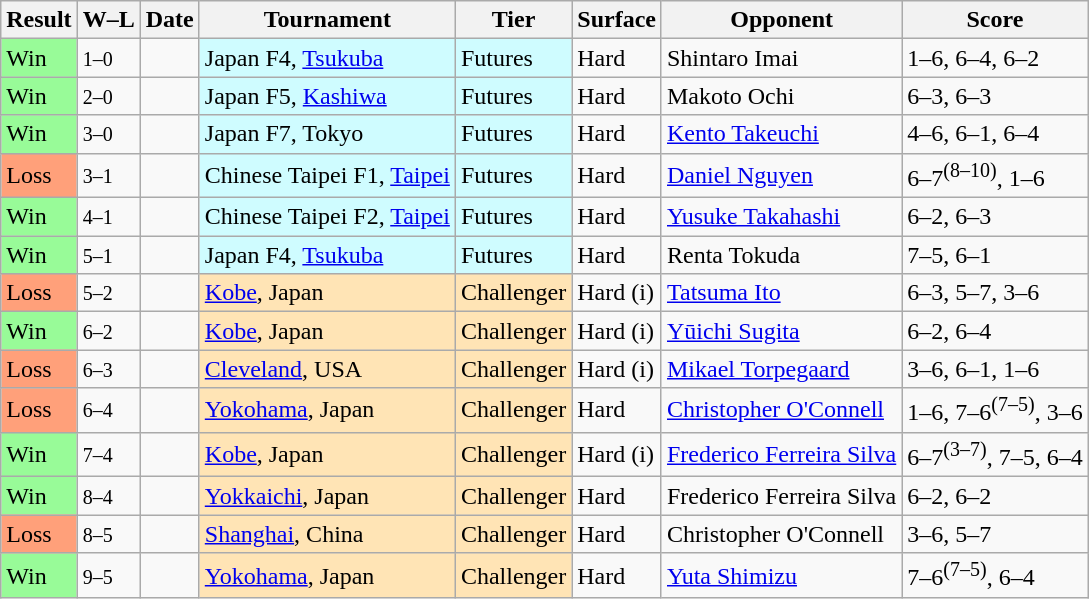<table class="sortable wikitable">
<tr>
<th>Result</th>
<th class="unsortable">W–L</th>
<th>Date</th>
<th>Tournament</th>
<th>Tier</th>
<th>Surface</th>
<th>Opponent</th>
<th class="unsortable">Score</th>
</tr>
<tr>
<td bgcolor=98FB98>Win</td>
<td><small>1–0</small></td>
<td></td>
<td style="background:#cffcff;">Japan F4, <a href='#'>Tsukuba</a></td>
<td style="background:#cffcff;">Futures</td>
<td>Hard</td>
<td> Shintaro Imai</td>
<td>1–6, 6–4, 6–2</td>
</tr>
<tr>
<td bgcolor=98FB98>Win</td>
<td><small>2–0</small></td>
<td></td>
<td style="background:#cffcff;">Japan F5, <a href='#'>Kashiwa</a></td>
<td style="background:#cffcff;">Futures</td>
<td>Hard</td>
<td> Makoto Ochi</td>
<td>6–3, 6–3</td>
</tr>
<tr>
<td bgcolor=98FB98>Win</td>
<td><small>3–0</small></td>
<td></td>
<td style="background:#cffcff;">Japan F7, Tokyo</td>
<td style="background:#cffcff;">Futures</td>
<td>Hard</td>
<td> <a href='#'>Kento Takeuchi</a></td>
<td>4–6, 6–1, 6–4</td>
</tr>
<tr>
<td bgcolor=FFA07A>Loss</td>
<td><small>3–1</small></td>
<td></td>
<td style="background:#cffcff;">Chinese Taipei F1, <a href='#'>Taipei</a></td>
<td style="background:#cffcff;">Futures</td>
<td>Hard</td>
<td> <a href='#'>Daniel Nguyen</a></td>
<td>6–7<sup>(8–10)</sup>, 1–6</td>
</tr>
<tr>
<td bgcolor=98FB98>Win</td>
<td><small>4–1</small></td>
<td></td>
<td style="background:#cffcff;">Chinese Taipei F2, <a href='#'>Taipei</a></td>
<td style="background:#cffcff;">Futures</td>
<td>Hard</td>
<td> <a href='#'>Yusuke Takahashi</a></td>
<td>6–2, 6–3</td>
</tr>
<tr>
<td bgcolor=98FB98>Win</td>
<td><small>5–1</small></td>
<td></td>
<td style="background:#cffcff;">Japan F4, <a href='#'>Tsukuba</a></td>
<td style="background:#cffcff;">Futures</td>
<td>Hard</td>
<td> Renta Tokuda</td>
<td>7–5, 6–1</td>
</tr>
<tr>
<td bgcolor=FFA07A>Loss</td>
<td><small>5–2</small></td>
<td><a href='#'></a></td>
<td style="background:moccasin;"><a href='#'>Kobe</a>, Japan</td>
<td style="background:moccasin;">Challenger</td>
<td>Hard (i)</td>
<td> <a href='#'>Tatsuma Ito</a></td>
<td>6–3, 5–7, 3–6</td>
</tr>
<tr>
<td bgcolor=98FB98>Win</td>
<td><small>6–2</small></td>
<td><a href='#'></a></td>
<td style="background:moccasin;"><a href='#'>Kobe</a>, Japan</td>
<td style="background:moccasin;">Challenger</td>
<td>Hard (i)</td>
<td> <a href='#'>Yūichi Sugita</a></td>
<td>6–2, 6–4</td>
</tr>
<tr>
<td bgcolor=FFA07A>Loss</td>
<td><small>6–3</small></td>
<td><a href='#'></a></td>
<td style="background:moccasin;"><a href='#'>Cleveland</a>, USA</td>
<td style="background:moccasin;">Challenger</td>
<td>Hard (i)</td>
<td> <a href='#'>Mikael Torpegaard</a></td>
<td>3–6, 6–1, 1–6</td>
</tr>
<tr>
<td bgcolor=FFA07A>Loss</td>
<td><small>6–4</small></td>
<td><a href='#'></a></td>
<td style="background:moccasin;"><a href='#'>Yokohama</a>, Japan</td>
<td style="background:moccasin;">Challenger</td>
<td>Hard</td>
<td> <a href='#'>Christopher O'Connell</a></td>
<td>1–6, 7–6<sup>(7–5)</sup>, 3–6</td>
</tr>
<tr>
<td bgcolor=98FB98>Win</td>
<td><small>7–4</small></td>
<td><a href='#'></a></td>
<td style="background:moccasin;"><a href='#'>Kobe</a>, Japan</td>
<td style="background:moccasin;">Challenger</td>
<td>Hard (i)</td>
<td> <a href='#'>Frederico Ferreira Silva</a></td>
<td>6–7<sup>(3–7)</sup>, 7–5, 6–4</td>
</tr>
<tr>
<td bgcolor=98FB98>Win</td>
<td><small>8–4</small></td>
<td><a href='#'></a></td>
<td style="background:moccasin;"><a href='#'>Yokkaichi</a>, Japan</td>
<td style="background:moccasin;">Challenger</td>
<td>Hard</td>
<td> Frederico Ferreira Silva</td>
<td>6–2, 6–2</td>
</tr>
<tr>
<td bgcolor=FFA07A>Loss</td>
<td><small>8–5</small></td>
<td><a href='#'></a></td>
<td style="background:moccasin;"><a href='#'>Shanghai</a>, China</td>
<td style="background:moccasin;">Challenger</td>
<td>Hard</td>
<td> Christopher O'Connell</td>
<td>3–6, 5–7</td>
</tr>
<tr>
<td bgcolor=98FB98>Win</td>
<td><small>9–5</small></td>
<td><a href='#'></a></td>
<td style="background:moccasin;"><a href='#'>Yokohama</a>, Japan</td>
<td style="background:moccasin;">Challenger</td>
<td>Hard</td>
<td> <a href='#'>Yuta Shimizu</a></td>
<td>7–6<sup>(7–5)</sup>, 6–4</td>
</tr>
</table>
